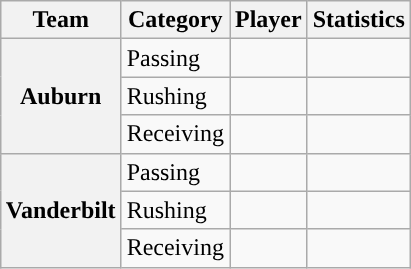<table class="wikitable" style="float:right">
<tr>
<th>Team</th>
<th>Category</th>
<th>Player</th>
<th>Statistics</th>
</tr>
<tr>
<th rowspan=3>Auburn</th>
<td>Passing</td>
<td></td>
<td></td>
</tr>
<tr>
<td>Rushing</td>
<td></td>
<td></td>
</tr>
<tr>
<td>Receiving</td>
<td></td>
<td></td>
</tr>
<tr>
<th rowspan=3>Vanderbilt</th>
<td>Passing</td>
<td></td>
<td></td>
</tr>
<tr>
<td>Rushing</td>
<td></td>
<td></td>
</tr>
<tr>
<td>Receiving</td>
<td></td>
<td></td>
</tr>
</table>
